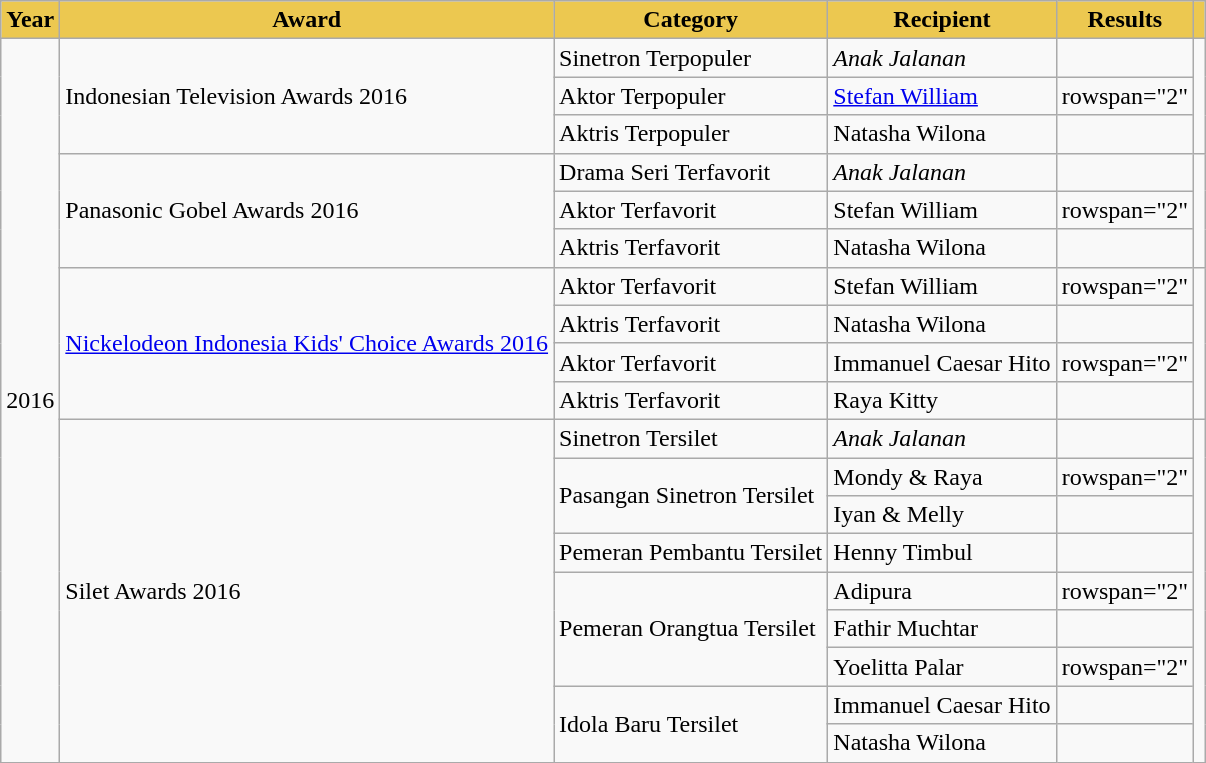<table class="wikitable unsortable">
<tr>
<th style="background-color:#ECC850; color:"black">Year</th>
<th style="background-color:#ECC850; color:"black">Award</th>
<th style="background-color:#ECC850; color:"black">Category</th>
<th style="background-color:#ECC850; color:"black">Recipient</th>
<th style="background-color:#ECC850; color:"black">Results</th>
<th style="background-color:#ECC850; color:"black"></th>
</tr>
<tr>
<td rowspan="19">2016</td>
<td rowspan="3">Indonesian Television Awards 2016</td>
<td>Sinetron Terpopuler</td>
<td><em>Anak Jalanan</em></td>
<td></td>
<td rowspan="3" align="center"></td>
</tr>
<tr>
<td>Aktor Terpopuler</td>
<td><a href='#'>Stefan William</a></td>
<td>rowspan="2" </td>
</tr>
<tr>
<td>Aktris Terpopuler</td>
<td>Natasha Wilona</td>
</tr>
<tr>
<td rowspan="3">Panasonic Gobel Awards 2016</td>
<td>Drama Seri Terfavorit</td>
<td><em>Anak Jalanan</em></td>
<td></td>
<td rowspan="3" align="center"></td>
</tr>
<tr>
<td>Aktor Terfavorit</td>
<td>Stefan William</td>
<td>rowspan="2" </td>
</tr>
<tr>
<td>Aktris Terfavorit</td>
<td>Natasha Wilona</td>
</tr>
<tr>
<td rowspan="4"><a href='#'>Nickelodeon Indonesia Kids' Choice Awards 2016</a></td>
<td>Aktor Terfavorit</td>
<td>Stefan William</td>
<td>rowspan="2" </td>
<td rowspan="4" align="center"></td>
</tr>
<tr>
<td>Aktris Terfavorit</td>
<td>Natasha Wilona</td>
</tr>
<tr>
<td>Aktor Terfavorit</td>
<td>Immanuel Caesar Hito</td>
<td>rowspan="2" </td>
</tr>
<tr>
<td>Aktris Terfavorit</td>
<td>Raya Kitty</td>
</tr>
<tr>
<td rowspan="9">Silet Awards 2016</td>
<td>Sinetron Tersilet</td>
<td><em>Anak Jalanan</em></td>
<td></td>
<td rowspan="9" align="center"></td>
</tr>
<tr>
<td rowspan="2">Pasangan Sinetron Tersilet</td>
<td>Mondy & Raya </td>
<td>rowspan="2" </td>
</tr>
<tr>
<td>Iyan & Melly </td>
</tr>
<tr>
<td>Pemeran Pembantu Tersilet</td>
<td>Henny Timbul </td>
<td></td>
</tr>
<tr>
<td rowspan="3">Pemeran Orangtua Tersilet</td>
<td>Adipura </td>
<td>rowspan="2" </td>
</tr>
<tr>
<td>Fathir Muchtar </td>
</tr>
<tr>
<td>Yoelitta Palar </td>
<td>rowspan="2" </td>
</tr>
<tr>
<td rowspan="2">Idola Baru Tersilet</td>
<td>Immanuel Caesar Hito</td>
</tr>
<tr>
<td>Natasha Wilona</td>
<td></td>
</tr>
</table>
